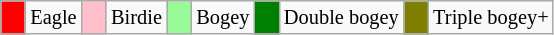<table class="wikitable" span = 50 style="font-size:85%">
<tr>
<td style="background: Red;" width=10></td>
<td>Eagle</td>
<td style="background: Pink;" width=10></td>
<td>Birdie</td>
<td style="background: PaleGreen;" width=10></td>
<td>Bogey</td>
<td style="background: Green;" width=10></td>
<td>Double bogey</td>
<td style="background: Olive;" width=10></td>
<td>Triple bogey+</td>
</tr>
</table>
